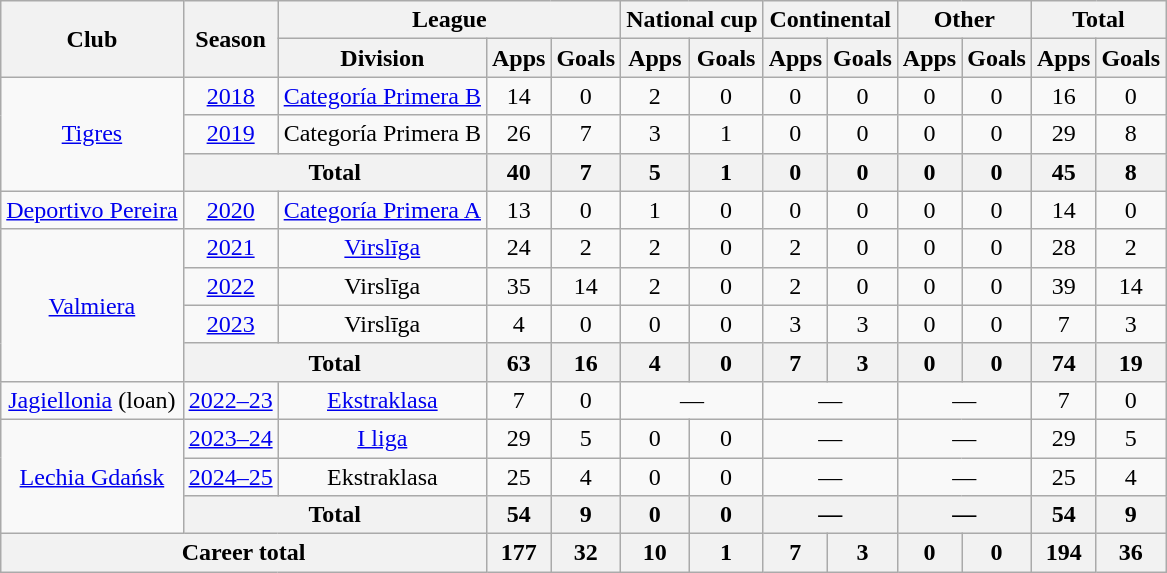<table class=wikitable style=text-align:center>
<tr>
<th rowspan=2>Club</th>
<th rowspan=2>Season</th>
<th colspan=3>League</th>
<th colspan=2>National cup</th>
<th colspan=2>Continental</th>
<th colspan=2>Other</th>
<th colspan=2>Total</th>
</tr>
<tr>
<th>Division</th>
<th>Apps</th>
<th>Goals</th>
<th>Apps</th>
<th>Goals</th>
<th>Apps</th>
<th>Goals</th>
<th>Apps</th>
<th>Goals</th>
<th>Apps</th>
<th>Goals</th>
</tr>
<tr>
<td rowspan=3><a href='#'>Tigres</a></td>
<td><a href='#'>2018</a></td>
<td><a href='#'>Categoría Primera B</a></td>
<td>14</td>
<td>0</td>
<td>2</td>
<td>0</td>
<td>0</td>
<td>0</td>
<td>0</td>
<td>0</td>
<td>16</td>
<td>0</td>
</tr>
<tr>
<td><a href='#'>2019</a></td>
<td>Categoría Primera B</td>
<td>26</td>
<td>7</td>
<td>3</td>
<td>1</td>
<td>0</td>
<td>0</td>
<td>0</td>
<td>0</td>
<td>29</td>
<td>8</td>
</tr>
<tr>
<th colspan=2><strong>Total</strong></th>
<th>40</th>
<th>7</th>
<th>5</th>
<th>1</th>
<th>0</th>
<th>0</th>
<th>0</th>
<th>0</th>
<th>45</th>
<th>8</th>
</tr>
<tr>
<td><a href='#'>Deportivo Pereira</a></td>
<td><a href='#'>2020</a></td>
<td><a href='#'>Categoría Primera A</a></td>
<td>13</td>
<td>0</td>
<td>1</td>
<td>0</td>
<td>0</td>
<td>0</td>
<td>0</td>
<td>0</td>
<td>14</td>
<td>0</td>
</tr>
<tr>
<td rowspan=4><a href='#'>Valmiera</a></td>
<td><a href='#'>2021</a></td>
<td><a href='#'>Virslīga</a></td>
<td>24</td>
<td>2</td>
<td>2</td>
<td>0</td>
<td>2</td>
<td>0</td>
<td>0</td>
<td>0</td>
<td>28</td>
<td>2</td>
</tr>
<tr>
<td><a href='#'>2022</a></td>
<td>Virslīga</td>
<td>35</td>
<td>14</td>
<td>2</td>
<td>0</td>
<td>2</td>
<td>0</td>
<td>0</td>
<td>0</td>
<td>39</td>
<td>14</td>
</tr>
<tr>
<td><a href='#'>2023</a></td>
<td>Virslīga</td>
<td>4</td>
<td>0</td>
<td>0</td>
<td>0</td>
<td>3</td>
<td>3</td>
<td>0</td>
<td>0</td>
<td>7</td>
<td>3</td>
</tr>
<tr>
<th colspan=2><strong>Total</strong></th>
<th>63</th>
<th>16</th>
<th>4</th>
<th>0</th>
<th>7</th>
<th>3</th>
<th>0</th>
<th>0</th>
<th>74</th>
<th>19</th>
</tr>
<tr>
<td><a href='#'>Jagiellonia</a> (loan)</td>
<td><a href='#'>2022–23</a></td>
<td><a href='#'>Ekstraklasa</a></td>
<td>7</td>
<td>0</td>
<td colspan="2">—</td>
<td colspan="2">—</td>
<td colspan="2">—</td>
<td>7</td>
<td>0</td>
</tr>
<tr>
<td rowspan=3><a href='#'>Lechia Gdańsk</a></td>
<td><a href='#'>2023–24</a></td>
<td><a href='#'>I liga</a></td>
<td>29</td>
<td>5</td>
<td>0</td>
<td>0</td>
<td colspan="2">—</td>
<td colspan="2">—</td>
<td>29</td>
<td>5</td>
</tr>
<tr>
<td><a href='#'>2024–25</a></td>
<td>Ekstraklasa</td>
<td>25</td>
<td>4</td>
<td>0</td>
<td>0</td>
<td colspan="2">—</td>
<td colspan="2">—</td>
<td>25</td>
<td>4</td>
</tr>
<tr>
<th colspan=2><strong>Total</strong></th>
<th>54</th>
<th>9</th>
<th>0</th>
<th>0</th>
<th colspan="2">—</th>
<th colspan="2">—</th>
<th>54</th>
<th>9</th>
</tr>
<tr>
<th colspan=3><strong>Career total</strong></th>
<th>177</th>
<th>32</th>
<th>10</th>
<th>1</th>
<th>7</th>
<th>3</th>
<th>0</th>
<th>0</th>
<th>194</th>
<th>36</th>
</tr>
</table>
